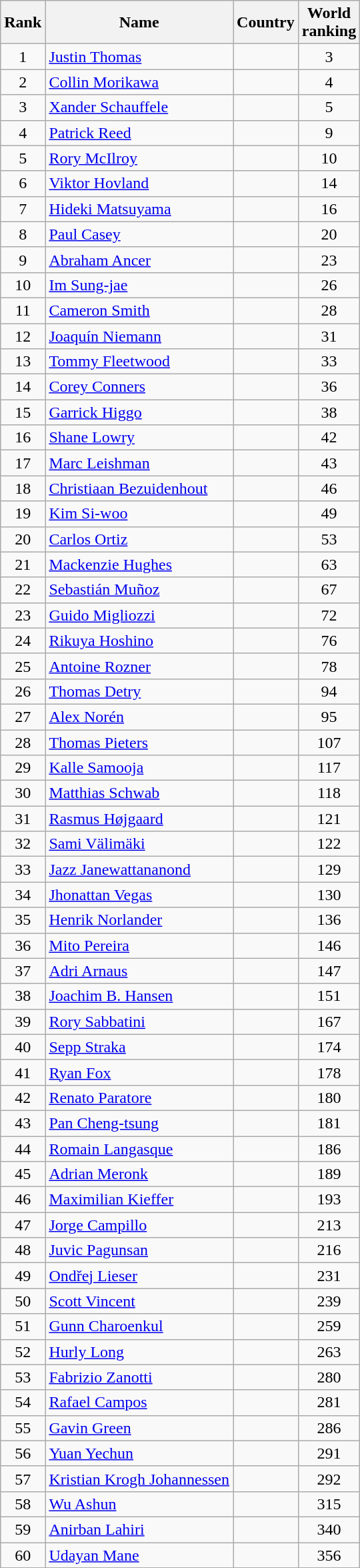<table class="wikitable sortable">
<tr>
<th>Rank</th>
<th>Name</th>
<th>Country</th>
<th>World<br>ranking</th>
</tr>
<tr>
<td align=center>1</td>
<td><a href='#'>Justin Thomas</a></td>
<td></td>
<td align=center>3</td>
</tr>
<tr>
<td align=center>2</td>
<td><a href='#'>Collin Morikawa</a></td>
<td></td>
<td align=center>4</td>
</tr>
<tr>
<td align=center>3</td>
<td><a href='#'>Xander Schauffele</a></td>
<td></td>
<td align=center>5</td>
</tr>
<tr>
<td align=center>4</td>
<td><a href='#'>Patrick Reed</a></td>
<td></td>
<td align=center>9</td>
</tr>
<tr>
<td align=center>5</td>
<td><a href='#'>Rory McIlroy</a></td>
<td></td>
<td align=center>10</td>
</tr>
<tr>
<td align=center>6</td>
<td><a href='#'>Viktor Hovland</a></td>
<td></td>
<td align=center>14</td>
</tr>
<tr>
<td align=center>7</td>
<td><a href='#'>Hideki Matsuyama</a></td>
<td></td>
<td align=center>16</td>
</tr>
<tr>
<td align=center>8</td>
<td><a href='#'>Paul Casey</a></td>
<td></td>
<td align=center>20</td>
</tr>
<tr>
<td align=center>9</td>
<td><a href='#'>Abraham Ancer</a></td>
<td></td>
<td align=center>23</td>
</tr>
<tr>
<td align=center>10</td>
<td><a href='#'>Im Sung-jae</a></td>
<td></td>
<td align=center>26</td>
</tr>
<tr>
<td align=center>11</td>
<td><a href='#'>Cameron Smith</a></td>
<td></td>
<td align=center>28</td>
</tr>
<tr>
<td align=center>12</td>
<td><a href='#'>Joaquín Niemann</a></td>
<td></td>
<td align=center>31</td>
</tr>
<tr>
<td align=center>13</td>
<td><a href='#'>Tommy Fleetwood</a></td>
<td></td>
<td align=center>33</td>
</tr>
<tr>
<td align=center>14</td>
<td><a href='#'>Corey Conners</a></td>
<td></td>
<td align=center>36</td>
</tr>
<tr>
<td align=center>15</td>
<td><a href='#'>Garrick Higgo</a></td>
<td></td>
<td align=center>38</td>
</tr>
<tr>
<td align=center>16</td>
<td><a href='#'>Shane Lowry</a></td>
<td></td>
<td align=center>42</td>
</tr>
<tr>
<td align=center>17</td>
<td><a href='#'>Marc Leishman</a></td>
<td></td>
<td align=center>43</td>
</tr>
<tr>
<td align=center>18</td>
<td><a href='#'>Christiaan Bezuidenhout</a></td>
<td></td>
<td align=center>46</td>
</tr>
<tr>
<td align=center>19</td>
<td><a href='#'>Kim Si-woo</a></td>
<td></td>
<td align=center>49</td>
</tr>
<tr>
<td align=center>20</td>
<td><a href='#'>Carlos Ortiz</a></td>
<td></td>
<td align=center>53</td>
</tr>
<tr>
<td align=center>21</td>
<td><a href='#'>Mackenzie Hughes</a></td>
<td></td>
<td align=center>63</td>
</tr>
<tr>
<td align=center>22</td>
<td><a href='#'>Sebastián Muñoz</a></td>
<td></td>
<td align=center>67</td>
</tr>
<tr>
<td align=center>23</td>
<td><a href='#'>Guido Migliozzi</a></td>
<td></td>
<td align=center>72</td>
</tr>
<tr>
<td align=center>24</td>
<td><a href='#'>Rikuya Hoshino</a></td>
<td></td>
<td align=center>76</td>
</tr>
<tr>
<td align=center>25</td>
<td><a href='#'>Antoine Rozner</a></td>
<td></td>
<td align=center>78</td>
</tr>
<tr>
<td align=center>26</td>
<td><a href='#'>Thomas Detry</a></td>
<td></td>
<td align=center>94</td>
</tr>
<tr>
<td align=center>27</td>
<td><a href='#'>Alex Norén</a></td>
<td></td>
<td align=center>95</td>
</tr>
<tr>
<td align=center>28</td>
<td><a href='#'>Thomas Pieters</a></td>
<td></td>
<td align=center>107</td>
</tr>
<tr>
<td align=center>29</td>
<td><a href='#'>Kalle Samooja</a></td>
<td></td>
<td align=center>117</td>
</tr>
<tr>
<td align=center>30</td>
<td><a href='#'>Matthias Schwab</a></td>
<td></td>
<td align=center>118</td>
</tr>
<tr>
<td align=center>31</td>
<td><a href='#'>Rasmus Højgaard</a></td>
<td></td>
<td align=center>121</td>
</tr>
<tr>
<td align=center>32</td>
<td><a href='#'>Sami Välimäki</a></td>
<td></td>
<td align=center>122</td>
</tr>
<tr>
<td align=center>33</td>
<td><a href='#'>Jazz Janewattananond</a></td>
<td></td>
<td align=center>129</td>
</tr>
<tr>
<td align=center>34</td>
<td><a href='#'>Jhonattan Vegas</a></td>
<td></td>
<td align=center>130</td>
</tr>
<tr>
<td align=center>35</td>
<td><a href='#'>Henrik Norlander</a></td>
<td></td>
<td align=center>136</td>
</tr>
<tr>
<td align=center>36</td>
<td><a href='#'>Mito Pereira</a></td>
<td></td>
<td align=center>146</td>
</tr>
<tr>
<td align=center>37</td>
<td><a href='#'>Adri Arnaus</a></td>
<td></td>
<td align=center>147</td>
</tr>
<tr>
<td align=center>38</td>
<td><a href='#'>Joachim B. Hansen</a></td>
<td></td>
<td align=center>151</td>
</tr>
<tr>
<td align=center>39</td>
<td><a href='#'>Rory Sabbatini</a></td>
<td></td>
<td align=center>167</td>
</tr>
<tr>
<td align=center>40</td>
<td><a href='#'>Sepp Straka</a></td>
<td></td>
<td align=center>174</td>
</tr>
<tr>
<td align=center>41</td>
<td><a href='#'>Ryan Fox</a></td>
<td></td>
<td align=center>178</td>
</tr>
<tr>
<td align=center>42</td>
<td><a href='#'>Renato Paratore</a></td>
<td></td>
<td align=center>180</td>
</tr>
<tr>
<td align=center>43</td>
<td><a href='#'>Pan Cheng-tsung</a></td>
<td></td>
<td align=center>181</td>
</tr>
<tr>
<td align=center>44</td>
<td><a href='#'>Romain Langasque</a></td>
<td></td>
<td align=center>186</td>
</tr>
<tr>
<td align=center>45</td>
<td><a href='#'>Adrian Meronk</a></td>
<td></td>
<td align=center>189</td>
</tr>
<tr>
<td align=center>46</td>
<td><a href='#'>Maximilian Kieffer</a></td>
<td></td>
<td align=center>193</td>
</tr>
<tr>
<td align=center>47</td>
<td><a href='#'>Jorge Campillo</a></td>
<td></td>
<td align=center>213</td>
</tr>
<tr>
<td align=center>48</td>
<td><a href='#'>Juvic Pagunsan</a></td>
<td></td>
<td align=center>216</td>
</tr>
<tr>
<td align=center>49</td>
<td><a href='#'>Ondřej Lieser</a></td>
<td></td>
<td align=center>231</td>
</tr>
<tr>
<td align=center>50</td>
<td><a href='#'>Scott Vincent</a></td>
<td></td>
<td align=center>239</td>
</tr>
<tr>
<td align=center>51</td>
<td><a href='#'>Gunn Charoenkul</a></td>
<td></td>
<td align=center>259</td>
</tr>
<tr>
<td align=center>52</td>
<td><a href='#'>Hurly Long</a></td>
<td></td>
<td align=center>263</td>
</tr>
<tr>
<td align=center>53</td>
<td><a href='#'>Fabrizio Zanotti</a></td>
<td></td>
<td align=center>280</td>
</tr>
<tr>
<td align=center>54</td>
<td><a href='#'>Rafael Campos</a></td>
<td></td>
<td align=center>281</td>
</tr>
<tr>
<td align=center>55</td>
<td><a href='#'>Gavin Green</a></td>
<td></td>
<td align=center>286</td>
</tr>
<tr>
<td align=center>56</td>
<td><a href='#'>Yuan Yechun</a></td>
<td></td>
<td align=center>291</td>
</tr>
<tr>
<td align=center>57</td>
<td><a href='#'>Kristian Krogh Johannessen</a></td>
<td></td>
<td align=center>292</td>
</tr>
<tr>
<td align=center>58</td>
<td><a href='#'>Wu Ashun</a></td>
<td></td>
<td align=center>315</td>
</tr>
<tr>
<td align=center>59</td>
<td><a href='#'>Anirban Lahiri</a></td>
<td></td>
<td align=center>340</td>
</tr>
<tr>
<td align=center>60</td>
<td><a href='#'>Udayan Mane</a></td>
<td></td>
<td align=center>356</td>
</tr>
</table>
